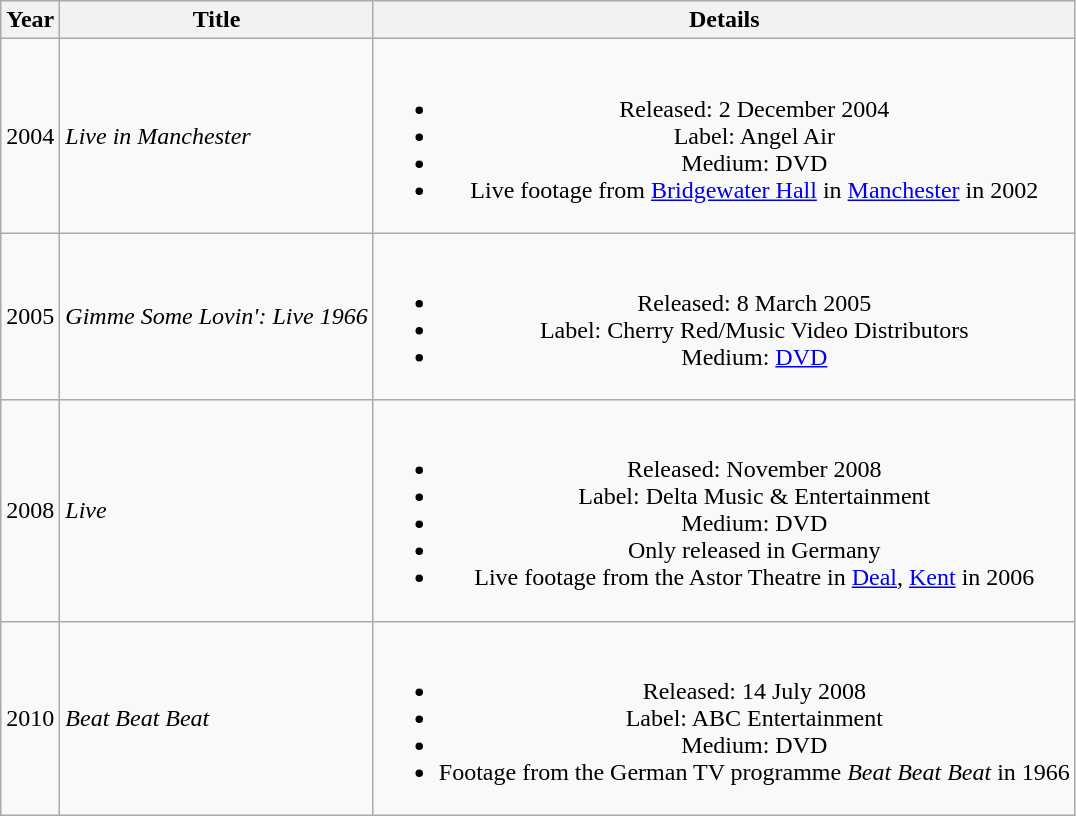<table class="wikitable" style="text-align:center">
<tr>
<th>Year</th>
<th>Title</th>
<th>Details</th>
</tr>
<tr>
<td>2004</td>
<td align="left"><em>Live in Manchester</em></td>
<td><br><ul><li>Released: 2 December 2004</li><li>Label: Angel Air</li><li>Medium: DVD</li><li>Live footage from <a href='#'>Bridgewater Hall</a> in <a href='#'>Manchester</a> in 2002</li></ul></td>
</tr>
<tr>
<td>2005</td>
<td align="left"><em>Gimme Some Lovin': Live 1966</em></td>
<td><br><ul><li>Released: 8 March 2005</li><li>Label: Cherry Red/Music Video Distributors</li><li>Medium: <a href='#'>DVD</a></li></ul></td>
</tr>
<tr>
<td>2008</td>
<td align="left"><em>Live</em></td>
<td><br><ul><li>Released: November 2008</li><li>Label: Delta Music & Entertainment</li><li>Medium: DVD</li><li>Only released in Germany</li><li>Live footage from the Astor Theatre in <a href='#'>Deal</a>, <a href='#'>Kent</a> in 2006</li></ul></td>
</tr>
<tr>
<td>2010</td>
<td align="left"><em>Beat Beat Beat</em></td>
<td><br><ul><li>Released: 14 July 2008</li><li>Label: ABC Entertainment</li><li>Medium: DVD</li><li>Footage from the German TV programme <em>Beat Beat Beat</em> in 1966</li></ul></td>
</tr>
</table>
